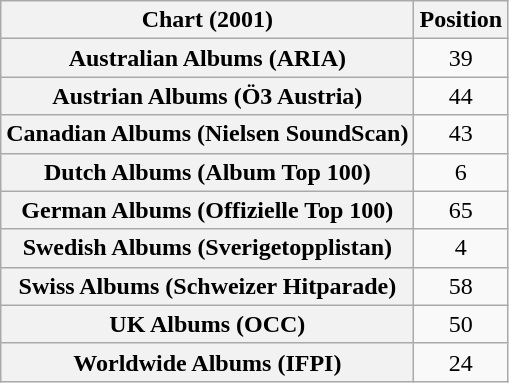<table class="wikitable sortable plainrowheaders" style="text-align:center">
<tr>
<th scope="col">Chart (2001)</th>
<th scope="col">Position</th>
</tr>
<tr>
<th scope="row">Australian Albums (ARIA)</th>
<td>39</td>
</tr>
<tr>
<th scope="row">Austrian Albums (Ö3 Austria)</th>
<td>44</td>
</tr>
<tr>
<th scope="row">Canadian Albums (Nielsen SoundScan) </th>
<td>43</td>
</tr>
<tr>
<th scope="row">Dutch Albums (Album Top 100)</th>
<td>6</td>
</tr>
<tr>
<th scope="row">German Albums (Offizielle Top 100)</th>
<td>65</td>
</tr>
<tr>
<th scope="row">Swedish Albums (Sverigetopplistan)</th>
<td>4</td>
</tr>
<tr>
<th scope="row">Swiss Albums (Schweizer Hitparade)</th>
<td>58</td>
</tr>
<tr>
<th scope="row">UK Albums (OCC)</th>
<td>50</td>
</tr>
<tr>
<th scope="row">Worldwide Albums (IFPI)</th>
<td>24</td>
</tr>
</table>
